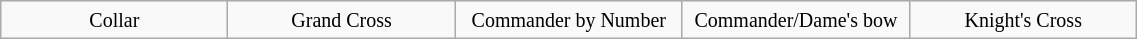<table align=center class=wikitable width=60%>
<tr>
<td width=20% valign=top align=center><small>Collar</small></td>
<td width=20% valign=top align=center><small>Grand Cross</small></td>
<td width=20% valign=top align=center><small>Commander by Number</small></td>
<td width=20% valign=top align=center><small>Commander/Dame's bow</small></td>
<td width=20% valign=top align=center><small>Knight's Cross</small></td>
</tr>
</table>
